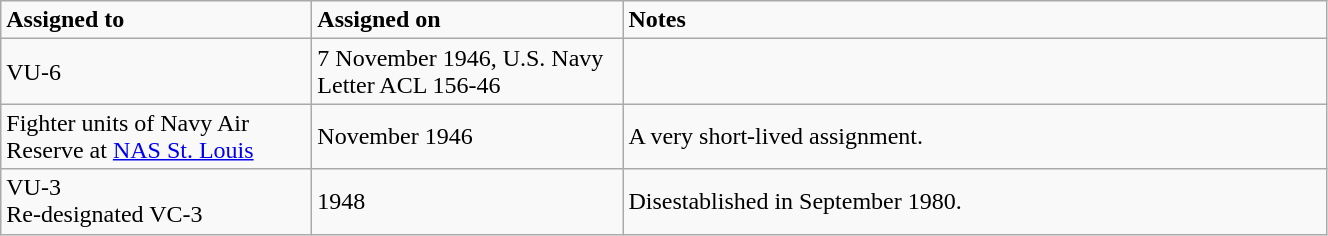<table class="wikitable" style="width: 70%;">
<tr>
<td style="width: 200px;"><strong>Assigned to</strong></td>
<td style="width: 200px;"><strong>Assigned on</strong></td>
<td><strong>Notes</strong></td>
</tr>
<tr>
<td>VU-6</td>
<td>7 November 1946, U.S. Navy Letter ACL 156-46</td>
<td></td>
</tr>
<tr>
<td>Fighter units of Navy Air Reserve at <a href='#'>NAS St. Louis</a></td>
<td>November 1946</td>
<td>A very short-lived assignment.</td>
</tr>
<tr>
<td>VU-3<br>Re-designated VC-3</td>
<td>1948</td>
<td>Disestablished in September 1980.</td>
</tr>
</table>
